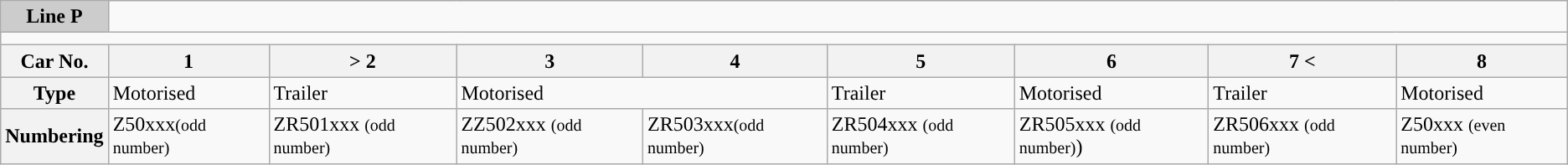<table class="wikitable">
<tr>
<th style="background-color:#ccc;">Line P</th>
<td colspan="8"></td>
</tr>
<tr style="line-height: 9px; background-color:#">
<td colspan="9" style="padding:0; border:0;"> </td>
</tr>
<tr>
<th>Car No.</th>
<th>1</th>
<th>> 2</th>
<th>3</th>
<th>4</th>
<th>5</th>
<th>6</th>
<th>7 <</th>
<th>8</th>
</tr>
<tr>
<th>Type</th>
<td>Motorised</td>
<td>Trailer</td>
<td colspan="2">Motorised</td>
<td>Trailer</td>
<td>Motorised</td>
<td>Trailer</td>
<td>Motorised</td>
</tr>
<tr>
<th>Numbering</th>
<td>Z50xxx<small>(odd number)</small></td>
<td>ZR501xxx <small>(odd number)</small></td>
<td>ZZ502xxx <small>(odd number)</small></td>
<td>ZR503xxx<small>(odd number)</small></td>
<td>ZR504xxx <small>(odd number)</small></td>
<td>ZR505xxx <small>(odd number)</small>)</td>
<td>ZR506xxx <small>(odd number)</small></td>
<td>Z50xxx <small>(even number)</small></td>
</tr>
</table>
